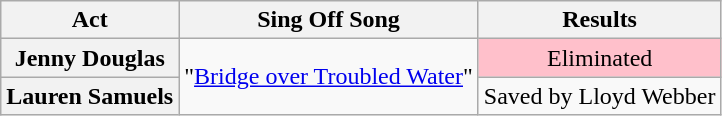<table class="wikitable plainrowheaders" style="text-align:center;">
<tr>
<th scope="col">Act</th>
<th scope="col">Sing Off Song</th>
<th scope="col">Results</th>
</tr>
<tr>
<th scope="row">Jenny Douglas</th>
<td rowspan="2">"<a href='#'>Bridge over Troubled Water</a>"</td>
<td style="background:pink;">Eliminated</td>
</tr>
<tr>
<th scope="row">Lauren Samuels</th>
<td>Saved by Lloyd Webber</td>
</tr>
</table>
